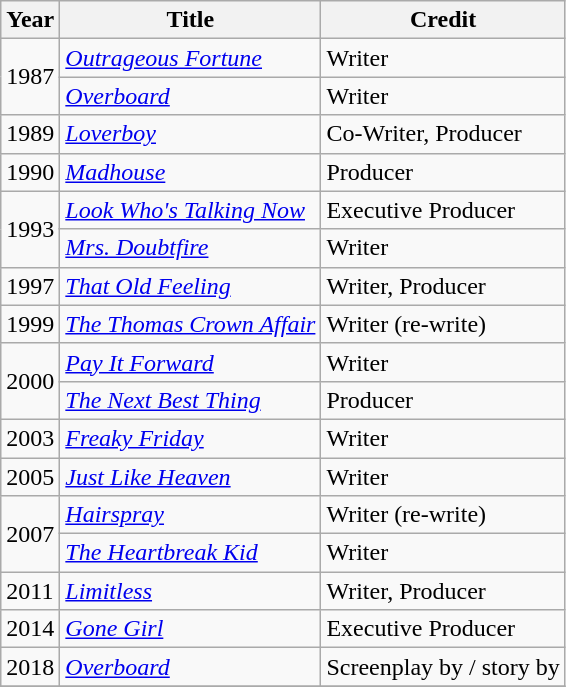<table class="wikitable">
<tr>
<th>Year</th>
<th>Title</th>
<th>Credit</th>
</tr>
<tr>
<td rowspan="2">1987</td>
<td><em><a href='#'>Outrageous Fortune</a></em></td>
<td>Writer</td>
</tr>
<tr>
<td><em><a href='#'>Overboard</a></em></td>
<td>Writer</td>
</tr>
<tr>
<td>1989</td>
<td><em><a href='#'>Loverboy</a></em></td>
<td>Co-Writer, Producer</td>
</tr>
<tr>
<td>1990</td>
<td><em><a href='#'>Madhouse</a></em></td>
<td>Producer</td>
</tr>
<tr>
<td rowspan="2">1993</td>
<td><em><a href='#'>Look Who's Talking Now</a></em></td>
<td>Executive Producer</td>
</tr>
<tr>
<td><em><a href='#'>Mrs. Doubtfire</a></em></td>
<td>Writer</td>
</tr>
<tr>
<td>1997</td>
<td><em><a href='#'>That Old Feeling</a></em></td>
<td>Writer, Producer</td>
</tr>
<tr>
<td>1999</td>
<td><em><a href='#'>The Thomas Crown Affair</a></em></td>
<td>Writer (re-write)</td>
</tr>
<tr>
<td rowspan="2">2000</td>
<td><em><a href='#'>Pay It Forward</a></em></td>
<td>Writer</td>
</tr>
<tr>
<td><em><a href='#'>The Next Best Thing</a></em></td>
<td>Producer</td>
</tr>
<tr>
<td>2003</td>
<td><em><a href='#'>Freaky Friday</a></em></td>
<td>Writer</td>
</tr>
<tr>
<td>2005</td>
<td><em><a href='#'>Just Like Heaven</a></em></td>
<td>Writer</td>
</tr>
<tr>
<td rowspan="2">2007</td>
<td><em><a href='#'>Hairspray</a></em></td>
<td>Writer (re-write)</td>
</tr>
<tr>
<td><em><a href='#'>The Heartbreak Kid</a></em></td>
<td>Writer</td>
</tr>
<tr>
<td>2011</td>
<td><em><a href='#'>Limitless</a></em></td>
<td>Writer, Producer</td>
</tr>
<tr>
<td>2014</td>
<td><em><a href='#'>Gone Girl</a></em></td>
<td>Executive Producer</td>
</tr>
<tr>
<td>2018</td>
<td><em><a href='#'>Overboard</a></em></td>
<td>Screenplay by / story by</td>
</tr>
<tr>
</tr>
</table>
